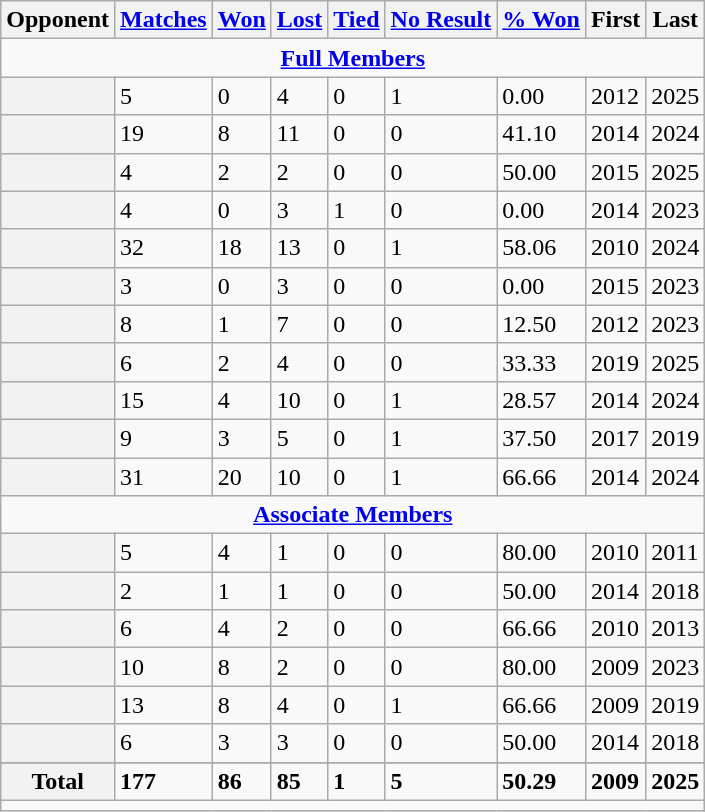<table class="wikitable plainrowheaders sortable">
<tr>
<th scope="col">Opponent</th>
<th scope="col"><a href='#'>Matches</a></th>
<th scope="col"><a href='#'>Won</a></th>
<th scope="col"><a href='#'>Lost</a></th>
<th scope="col"><a href='#'>Tied</a></th>
<th scope="col"><a href='#'>No Result</a></th>
<th scope="col"><a href='#'>% Won</a></th>
<th scope="col">First</th>
<th scope="col">Last</th>
</tr>
<tr>
<td style="text-align: center;" colspan="9"><strong><a href='#'>Full Members</a></strong></td>
</tr>
<tr>
<th scope=row></th>
<td>5</td>
<td>0</td>
<td>4</td>
<td>0</td>
<td>1</td>
<td>0.00</td>
<td>2012</td>
<td>2025</td>
</tr>
<tr>
<th scope=row></th>
<td>19</td>
<td>8</td>
<td>11</td>
<td>0</td>
<td>0</td>
<td>41.10</td>
<td>2014</td>
<td>2024</td>
</tr>
<tr>
<th scope=row></th>
<td>4</td>
<td>2</td>
<td>2</td>
<td>0</td>
<td>0</td>
<td>50.00</td>
<td>2015</td>
<td>2025</td>
</tr>
<tr>
<th scope=row></th>
<td>4</td>
<td>0</td>
<td>3</td>
<td>1</td>
<td>0</td>
<td>0.00</td>
<td>2014</td>
<td>2023</td>
</tr>
<tr>
<th scope=row></th>
<td>32</td>
<td>18</td>
<td>13</td>
<td>0</td>
<td>1</td>
<td>58.06</td>
<td>2010</td>
<td>2024</td>
</tr>
<tr>
<th scope=row></th>
<td>3</td>
<td>0</td>
<td>3</td>
<td>0</td>
<td>0</td>
<td>0.00</td>
<td>2015</td>
<td>2023</td>
</tr>
<tr>
<th scope=row></th>
<td>8</td>
<td>1</td>
<td>7</td>
<td>0</td>
<td>0</td>
<td>12.50</td>
<td>2012</td>
<td>2023</td>
</tr>
<tr>
<th scope=row></th>
<td>6</td>
<td>2</td>
<td>4</td>
<td>0</td>
<td>0</td>
<td>33.33</td>
<td>2019</td>
<td>2025</td>
</tr>
<tr>
<th scope=row></th>
<td>15</td>
<td>4</td>
<td>10</td>
<td>0</td>
<td>1</td>
<td>28.57</td>
<td>2014</td>
<td>2024</td>
</tr>
<tr>
<th scope=row></th>
<td>9</td>
<td>3</td>
<td>5</td>
<td>0</td>
<td>1</td>
<td>37.50</td>
<td>2017</td>
<td>2019</td>
</tr>
<tr>
<th scope=row></th>
<td>31</td>
<td>20</td>
<td>10</td>
<td>0</td>
<td>1</td>
<td>66.66</td>
<td>2014</td>
<td>2024</td>
</tr>
<tr>
<td colspan="10" style="text-align: center;"><strong><a href='#'>Associate Members</a></strong></td>
</tr>
<tr>
<th scope=row></th>
<td>5</td>
<td>4</td>
<td>1</td>
<td>0</td>
<td>0</td>
<td>80.00</td>
<td>2010</td>
<td>2011</td>
</tr>
<tr>
<th scope=row></th>
<td>2</td>
<td>1</td>
<td>1</td>
<td>0</td>
<td>0</td>
<td>50.00</td>
<td>2014</td>
<td>2018</td>
</tr>
<tr>
<th scope=row></th>
<td>6</td>
<td>4</td>
<td>2</td>
<td>0</td>
<td>0</td>
<td>66.66</td>
<td>2010</td>
<td>2013</td>
</tr>
<tr>
<th scope=row></th>
<td>10</td>
<td>8</td>
<td>2</td>
<td>0</td>
<td>0</td>
<td>80.00</td>
<td>2009</td>
<td>2023</td>
</tr>
<tr>
<th scope=row></th>
<td>13</td>
<td>8</td>
<td>4</td>
<td>0</td>
<td>1</td>
<td>66.66</td>
<td>2009</td>
<td>2019</td>
</tr>
<tr>
<th scope=row></th>
<td>6</td>
<td>3</td>
<td>3</td>
<td>0</td>
<td>0</td>
<td>50.00</td>
<td>2014</td>
<td>2018</td>
</tr>
<tr>
</tr>
<tr class="sortbottom">
<th scope="row" style="text-align:center"><strong>Total</strong></th>
<td><strong>177</strong></td>
<td><strong>86</strong></td>
<td><strong>85</strong></td>
<td><strong>1</strong></td>
<td><strong>5</strong></td>
<td><strong>50.29</strong></td>
<td><strong>2009</strong></td>
<td><strong>2025</strong></td>
</tr>
<tr>
<td colspan=10></td>
</tr>
</table>
